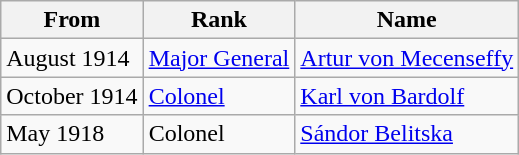<table class="wikitable">
<tr>
<th>From</th>
<th>Rank</th>
<th>Name</th>
</tr>
<tr>
<td>August 1914</td>
<td><a href='#'>Major General</a></td>
<td><a href='#'>Artur von Mecenseffy</a></td>
</tr>
<tr>
<td>October 1914</td>
<td><a href='#'>Colonel</a></td>
<td><a href='#'>Karl von Bardolf</a></td>
</tr>
<tr>
<td>May 1918</td>
<td>Colonel</td>
<td><a href='#'>Sándor Belitska</a></td>
</tr>
</table>
